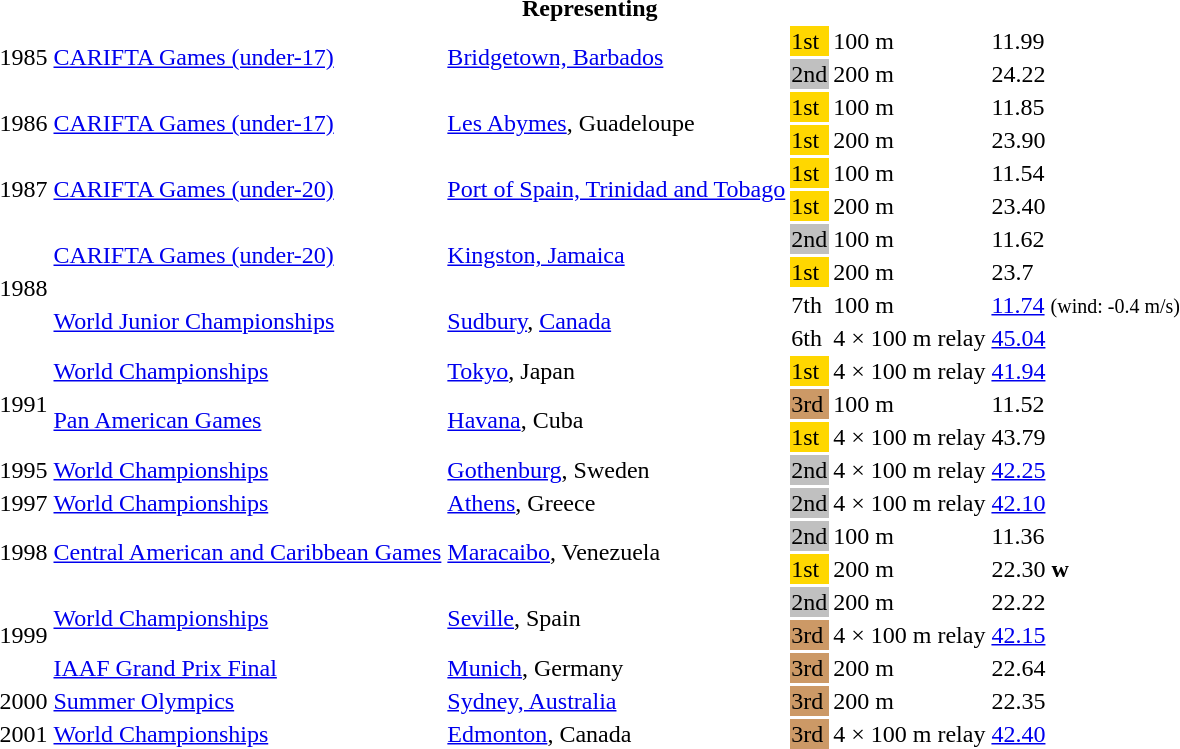<table>
<tr>
<th colspan="6">Representing </th>
</tr>
<tr>
<td rowspan=2>1985</td>
<td rowspan=2><a href='#'>CARIFTA Games (under-17)</a></td>
<td rowspan=2><a href='#'>Bridgetown, Barbados</a></td>
<td bgcolor=gold>1st</td>
<td>100 m</td>
<td>11.99</td>
</tr>
<tr>
<td bgcolor=silver>2nd</td>
<td>200 m</td>
<td>24.22</td>
</tr>
<tr>
<td rowspan=2>1986</td>
<td rowspan=2><a href='#'>CARIFTA Games (under-17)</a></td>
<td rowspan=2><a href='#'>Les Abymes</a>, Guadeloupe</td>
<td bgcolor=gold>1st</td>
<td>100 m</td>
<td>11.85</td>
</tr>
<tr>
<td bgcolor=gold>1st</td>
<td>200 m</td>
<td>23.90</td>
</tr>
<tr>
<td rowspan=2>1987</td>
<td rowspan=2><a href='#'>CARIFTA Games (under-20)</a></td>
<td rowspan=2><a href='#'>Port of Spain, Trinidad and Tobago</a></td>
<td bgcolor=gold>1st</td>
<td>100 m</td>
<td>11.54</td>
</tr>
<tr>
<td bgcolor=gold>1st</td>
<td>200 m</td>
<td>23.40</td>
</tr>
<tr>
<td rowspan=4>1988</td>
<td rowspan=2><a href='#'>CARIFTA Games (under-20)</a></td>
<td rowspan=2><a href='#'>Kingston, Jamaica</a></td>
<td bgcolor=silver>2nd</td>
<td>100 m</td>
<td>11.62</td>
</tr>
<tr>
<td bgcolor=gold>1st</td>
<td>200 m</td>
<td>23.7</td>
</tr>
<tr>
<td rowspan=2><a href='#'>World Junior Championships</a></td>
<td rowspan=2><a href='#'>Sudbury</a>, <a href='#'>Canada</a></td>
<td>7th</td>
<td>100 m</td>
<td><a href='#'>11.74</a> <small>(wind: -0.4 m/s)</small></td>
</tr>
<tr>
<td>6th</td>
<td>4 × 100 m relay</td>
<td><a href='#'>45.04</a></td>
</tr>
<tr>
<td rowspan=3>1991</td>
<td><a href='#'>World Championships</a></td>
<td><a href='#'>Tokyo</a>, Japan</td>
<td bgcolor="gold">1st</td>
<td>4 × 100 m relay</td>
<td><a href='#'>41.94</a></td>
</tr>
<tr>
<td rowspan=2><a href='#'>Pan American Games</a></td>
<td rowspan=2><a href='#'>Havana</a>, Cuba</td>
<td bgcolor="CC9966">3rd</td>
<td>100 m</td>
<td>11.52</td>
</tr>
<tr>
<td bgcolor="gold">1st</td>
<td>4 × 100 m relay</td>
<td>43.79</td>
</tr>
<tr>
<td>1995</td>
<td><a href='#'>World Championships</a></td>
<td><a href='#'>Gothenburg</a>, Sweden</td>
<td bgcolor="silver">2nd</td>
<td>4 × 100 m relay</td>
<td><a href='#'>42.25</a></td>
</tr>
<tr>
<td>1997</td>
<td><a href='#'>World Championships</a></td>
<td><a href='#'>Athens</a>, Greece</td>
<td bgcolor="silver">2nd</td>
<td>4 × 100 m relay</td>
<td><a href='#'>42.10</a></td>
</tr>
<tr>
<td rowspan=2>1998</td>
<td rowspan=2><a href='#'>Central American and Caribbean Games</a></td>
<td rowspan=2><a href='#'>Maracaibo</a>, Venezuela</td>
<td bgcolor="silver">2nd</td>
<td>100 m</td>
<td>11.36</td>
</tr>
<tr>
<td bgcolor=gold>1st</td>
<td>200 m</td>
<td>22.30 <strong>w</strong></td>
</tr>
<tr>
<td rowspan=3>1999</td>
<td rowspan=2><a href='#'>World Championships</a></td>
<td rowspan=2><a href='#'>Seville</a>, Spain</td>
<td bgcolor="silver">2nd</td>
<td>200 m</td>
<td>22.22</td>
</tr>
<tr>
<td bgcolor="CC9966">3rd</td>
<td>4 × 100 m relay</td>
<td><a href='#'>42.15</a></td>
</tr>
<tr>
<td><a href='#'>IAAF Grand Prix Final</a></td>
<td><a href='#'>Munich</a>, Germany</td>
<td bgcolor="CC9966">3rd</td>
<td>200 m</td>
<td>22.64</td>
</tr>
<tr>
<td>2000</td>
<td><a href='#'>Summer Olympics</a></td>
<td><a href='#'>Sydney, Australia</a></td>
<td bgcolor="CC9966">3rd</td>
<td>200 m</td>
<td>22.35</td>
</tr>
<tr>
<td>2001</td>
<td><a href='#'>World Championships</a></td>
<td><a href='#'>Edmonton</a>, Canada</td>
<td bgcolor="CC9966">3rd</td>
<td>4 × 100 m relay</td>
<td><a href='#'>42.40</a></td>
</tr>
</table>
